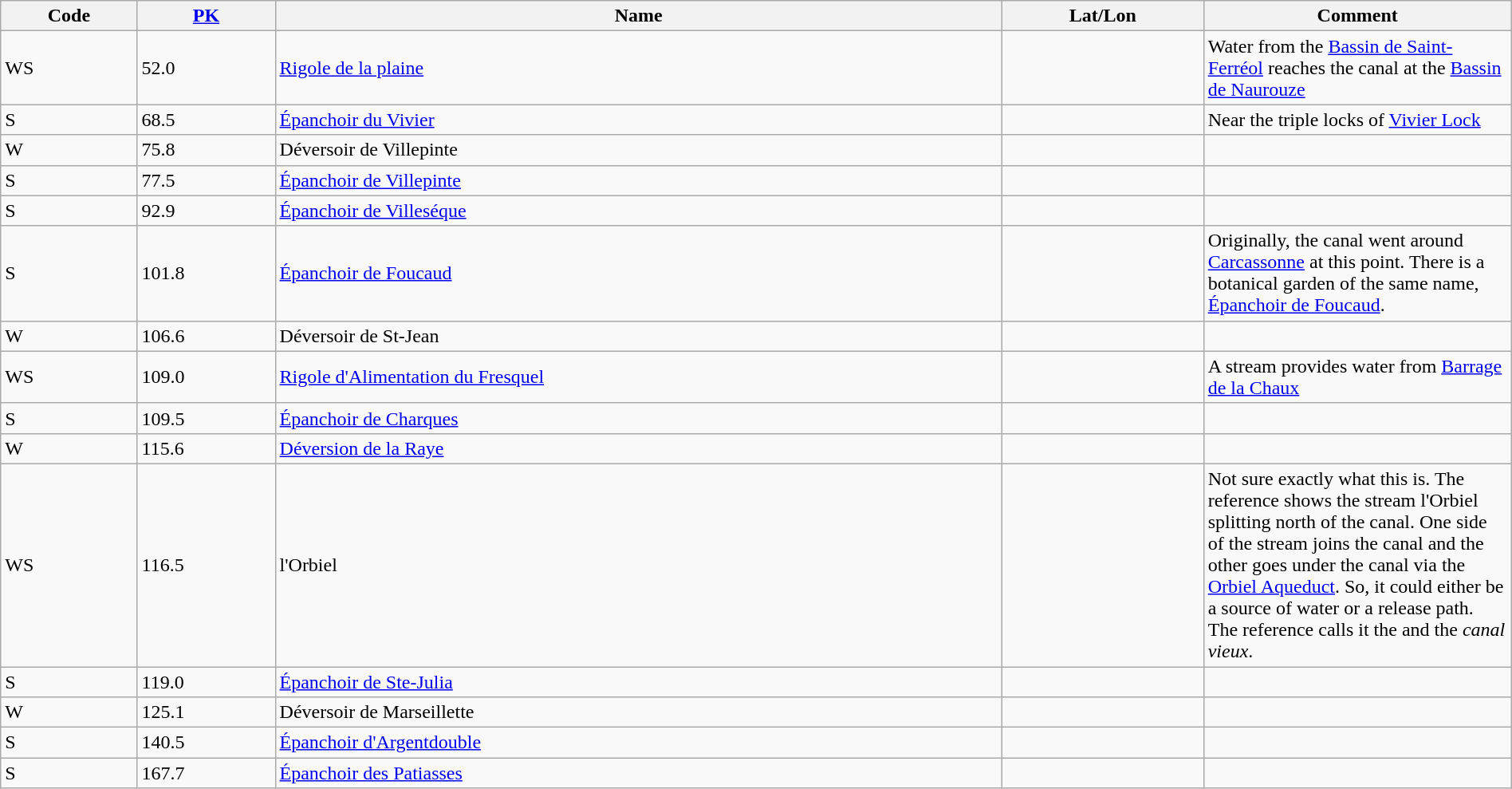<table class="wikitable sortable" style="width:100%">
<tr>
<th>Code</th>
<th><a href='#'>PK</a></th>
<th>Name</th>
<th>Lat/Lon</th>
<th style="width:250px;">Comment</th>
</tr>
<tr>
<td>WS</td>
<td>52.0</td>
<td><a href='#'>Rigole de la plaine</a></td>
<td></td>
<td>Water from the <a href='#'>Bassin de Saint-Ferréol</a> reaches the canal at the <a href='#'>Bassin de Naurouze</a></td>
</tr>
<tr>
<td>S</td>
<td>68.5</td>
<td><a href='#'>Épanchoir du Vivier</a></td>
<td></td>
<td>Near the triple locks of <a href='#'>Vivier Lock</a></td>
</tr>
<tr>
<td>W</td>
<td>75.8</td>
<td>Déversoir de Villepinte</td>
<td></td>
<td></td>
</tr>
<tr>
<td>S</td>
<td>77.5</td>
<td><a href='#'>Épanchoir de Villepinte</a></td>
<td></td>
<td></td>
</tr>
<tr>
<td>S</td>
<td>92.9</td>
<td><a href='#'>Épanchoir de Villeséque</a></td>
<td></td>
<td></td>
</tr>
<tr>
<td>S</td>
<td>101.8</td>
<td><a href='#'>Épanchoir de Foucaud</a></td>
<td></td>
<td>Originally, the canal went around <a href='#'>Carcassonne</a> at this point.  There is a botanical garden of the same name, <a href='#'>Épanchoir de Foucaud</a>.</td>
</tr>
<tr>
<td>W</td>
<td>106.6</td>
<td>Déversoir de St-Jean</td>
<td></td>
<td></td>
</tr>
<tr>
<td>WS</td>
<td>109.0</td>
<td><a href='#'>Rigole d'Alimentation du Fresquel</a></td>
<td></td>
<td>A stream provides water from <a href='#'>Barrage de la Chaux</a></td>
</tr>
<tr>
<td>S</td>
<td>109.5</td>
<td><a href='#'>Épanchoir de Charques</a></td>
<td></td>
<td></td>
</tr>
<tr>
<td>W</td>
<td>115.6</td>
<td><a href='#'>Déversion de la Raye</a></td>
<td></td>
<td></td>
</tr>
<tr>
<td>WS</td>
<td>116.5</td>
<td>l'Orbiel</td>
<td></td>
<td>Not sure exactly what this is.  The reference shows the stream l'Orbiel splitting north of the canal.  One side of the stream joins the canal and the other goes under the canal via the <a href='#'>Orbiel Aqueduct</a>.  So, it could either be a source of water or a release path.  The reference calls it the  and the <em>canal vieux</em>.</td>
</tr>
<tr>
<td>S</td>
<td>119.0</td>
<td><a href='#'>Épanchoir de Ste-Julia</a></td>
<td></td>
<td></td>
</tr>
<tr>
<td>W</td>
<td>125.1</td>
<td>Déversoir de Marseillette</td>
<td></td>
<td></td>
</tr>
<tr>
<td>S</td>
<td>140.5</td>
<td><a href='#'>Épanchoir d'Argentdouble</a></td>
<td></td>
<td></td>
</tr>
<tr>
<td>S</td>
<td>167.7</td>
<td><a href='#'>Épanchoir des Patiasses</a></td>
<td></td>
<td></td>
</tr>
</table>
